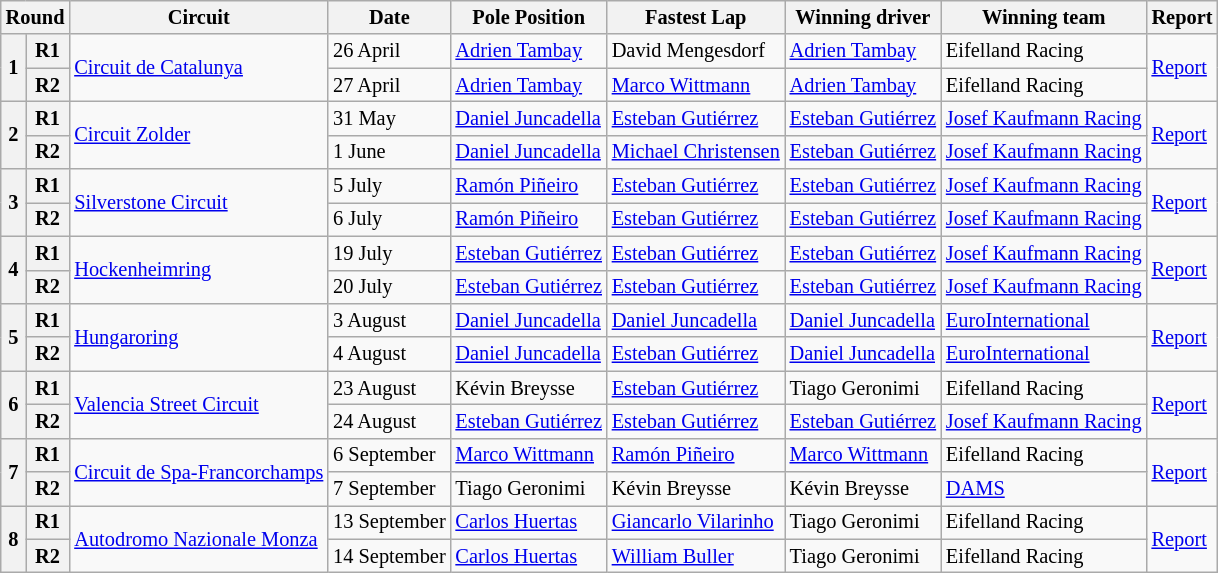<table class="wikitable" style="font-size: 85%">
<tr>
<th colspan=2>Round</th>
<th>Circuit</th>
<th>Date</th>
<th>Pole Position</th>
<th>Fastest Lap</th>
<th>Winning driver</th>
<th>Winning team</th>
<th>Report</th>
</tr>
<tr>
<th rowspan=2>1</th>
<th>R1</th>
<td rowspan=2> <a href='#'>Circuit de Catalunya</a></td>
<td>26 April</td>
<td> <a href='#'>Adrien Tambay</a></td>
<td> David Mengesdorf</td>
<td> <a href='#'>Adrien Tambay</a></td>
<td> Eifelland Racing</td>
<td rowspan=2><a href='#'>Report</a></td>
</tr>
<tr>
<th>R2</th>
<td>27 April</td>
<td> <a href='#'>Adrien Tambay</a></td>
<td> <a href='#'>Marco Wittmann</a></td>
<td> <a href='#'>Adrien Tambay</a></td>
<td> Eifelland Racing</td>
</tr>
<tr>
<th rowspan=2>2</th>
<th>R1</th>
<td rowspan=2> <a href='#'>Circuit Zolder</a></td>
<td>31 May</td>
<td nowrap> <a href='#'>Daniel Juncadella</a></td>
<td nowrap> <a href='#'>Esteban Gutiérrez</a></td>
<td nowrap> <a href='#'>Esteban Gutiérrez</a></td>
<td nowrap> <a href='#'>Josef Kaufmann Racing</a></td>
<td rowspan=2><a href='#'>Report</a></td>
</tr>
<tr>
<th>R2</th>
<td>1 June</td>
<td> <a href='#'>Daniel Juncadella</a></td>
<td nowrap> <a href='#'>Michael Christensen</a></td>
<td> <a href='#'>Esteban Gutiérrez</a></td>
<td> <a href='#'>Josef Kaufmann Racing</a></td>
</tr>
<tr>
<th rowspan=2>3</th>
<th>R1</th>
<td rowspan=2> <a href='#'>Silverstone Circuit</a></td>
<td>5 July</td>
<td> <a href='#'>Ramón Piñeiro</a></td>
<td> <a href='#'>Esteban Gutiérrez</a></td>
<td> <a href='#'>Esteban Gutiérrez</a></td>
<td> <a href='#'>Josef Kaufmann Racing</a></td>
<td rowspan=2><a href='#'>Report</a></td>
</tr>
<tr>
<th>R2</th>
<td>6 July</td>
<td> <a href='#'>Ramón Piñeiro</a></td>
<td> <a href='#'>Esteban Gutiérrez</a></td>
<td> <a href='#'>Esteban Gutiérrez</a></td>
<td> <a href='#'>Josef Kaufmann Racing</a></td>
</tr>
<tr>
<th rowspan=2>4</th>
<th>R1</th>
<td rowspan=2> <a href='#'>Hockenheimring</a></td>
<td>19 July</td>
<td> <a href='#'>Esteban Gutiérrez</a></td>
<td> <a href='#'>Esteban Gutiérrez</a></td>
<td> <a href='#'>Esteban Gutiérrez</a></td>
<td> <a href='#'>Josef Kaufmann Racing</a></td>
<td rowspan=2><a href='#'>Report</a></td>
</tr>
<tr>
<th>R2</th>
<td>20 July</td>
<td nowrap> <a href='#'>Esteban Gutiérrez</a></td>
<td nowrap> <a href='#'>Esteban Gutiérrez</a></td>
<td nowrap> <a href='#'>Esteban Gutiérrez</a></td>
<td nowrap> <a href='#'>Josef Kaufmann Racing</a></td>
</tr>
<tr>
<th rowspan=2>5</th>
<th>R1</th>
<td rowspan=2> <a href='#'>Hungaroring</a></td>
<td>3 August</td>
<td> <a href='#'>Daniel Juncadella</a></td>
<td> <a href='#'>Daniel Juncadella</a></td>
<td> <a href='#'>Daniel Juncadella</a></td>
<td> <a href='#'>EuroInternational</a></td>
<td rowspan=2><a href='#'>Report</a></td>
</tr>
<tr>
<th>R2</th>
<td>4 August</td>
<td> <a href='#'>Daniel Juncadella</a></td>
<td> <a href='#'>Esteban Gutiérrez</a></td>
<td> <a href='#'>Daniel Juncadella</a></td>
<td> <a href='#'>EuroInternational</a></td>
</tr>
<tr>
<th rowspan=2>6</th>
<th>R1</th>
<td rowspan=2> <a href='#'>Valencia Street Circuit</a></td>
<td>23 August</td>
<td> Kévin Breysse</td>
<td> <a href='#'>Esteban Gutiérrez</a></td>
<td> Tiago Geronimi</td>
<td> Eifelland Racing</td>
<td rowspan=2><a href='#'>Report</a></td>
</tr>
<tr>
<th>R2</th>
<td>24 August</td>
<td> <a href='#'>Esteban Gutiérrez</a></td>
<td> <a href='#'>Esteban Gutiérrez</a></td>
<td> <a href='#'>Esteban Gutiérrez</a></td>
<td> <a href='#'>Josef Kaufmann Racing</a></td>
</tr>
<tr>
<th rowspan=2>7</th>
<th>R1</th>
<td rowspan=2 nowrap> <a href='#'>Circuit de Spa-Francorchamps</a></td>
<td>6 September</td>
<td> <a href='#'>Marco Wittmann</a></td>
<td> <a href='#'>Ramón Piñeiro</a></td>
<td> <a href='#'>Marco Wittmann</a></td>
<td> Eifelland Racing</td>
<td rowspan=2><a href='#'>Report</a></td>
</tr>
<tr>
<th>R2</th>
<td>7 September</td>
<td> Tiago Geronimi</td>
<td> Kévin Breysse</td>
<td> Kévin Breysse</td>
<td> <a href='#'>DAMS</a></td>
</tr>
<tr>
<th rowspan=2>8</th>
<th>R1</th>
<td rowspan=2> <a href='#'>Autodromo Nazionale Monza</a></td>
<td nowrap>13 September</td>
<td> <a href='#'>Carlos Huertas</a></td>
<td> <a href='#'>Giancarlo Vilarinho</a></td>
<td> Tiago Geronimi</td>
<td> Eifelland Racing</td>
<td rowspan=2><a href='#'>Report</a></td>
</tr>
<tr>
<th>R2</th>
<td>14 September</td>
<td> <a href='#'>Carlos Huertas</a></td>
<td> <a href='#'>William Buller</a></td>
<td> Tiago Geronimi</td>
<td> Eifelland Racing</td>
</tr>
</table>
